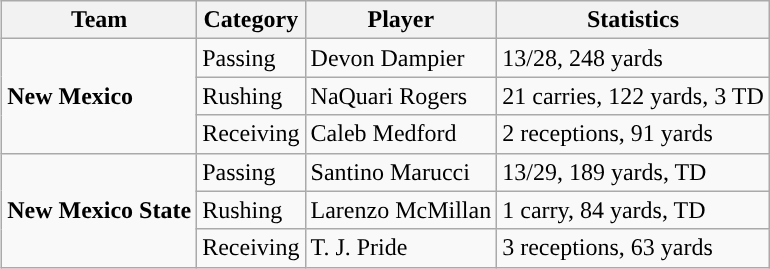<table class="wikitable" style="float: right;">
<tr>
<th>Team</th>
<th>Category</th>
<th>Player</th>
<th>Statistics</th>
</tr>
<tr>
<td rowspan=3><strong>New Mexico</strong></td>
<td>Passing</td>
<td>Devon Dampier</td>
<td>13/28, 248 yards</td>
</tr>
<tr>
<td>Rushing</td>
<td>NaQuari Rogers</td>
<td>21 carries, 122 yards, 3 TD</td>
</tr>
<tr>
<td>Receiving</td>
<td>Caleb Medford</td>
<td>2 receptions, 91 yards</td>
</tr>
<tr>
<td rowspan=3><strong>New Mexico State</strong></td>
<td>Passing</td>
<td>Santino Marucci</td>
<td>13/29, 189 yards, TD</td>
</tr>
<tr>
<td>Rushing</td>
<td>Larenzo McMillan</td>
<td>1 carry, 84 yards, TD</td>
</tr>
<tr>
<td>Receiving</td>
<td>T. J. Pride</td>
<td>3 receptions, 63 yards</td>
</tr>
</table>
